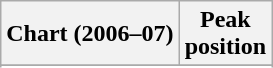<table class="wikitable plainrowheaders sortable" style="text-align:center">
<tr>
<th scope="col">Chart (2006–07)</th>
<th scope="col">Peak<br>position</th>
</tr>
<tr>
</tr>
<tr>
</tr>
<tr>
</tr>
<tr>
</tr>
<tr>
</tr>
<tr>
</tr>
<tr>
</tr>
<tr>
</tr>
<tr>
</tr>
<tr>
</tr>
<tr>
</tr>
<tr>
</tr>
<tr>
</tr>
<tr>
</tr>
<tr>
</tr>
<tr>
</tr>
<tr>
</tr>
<tr>
</tr>
<tr>
</tr>
<tr>
</tr>
<tr>
</tr>
<tr>
</tr>
</table>
